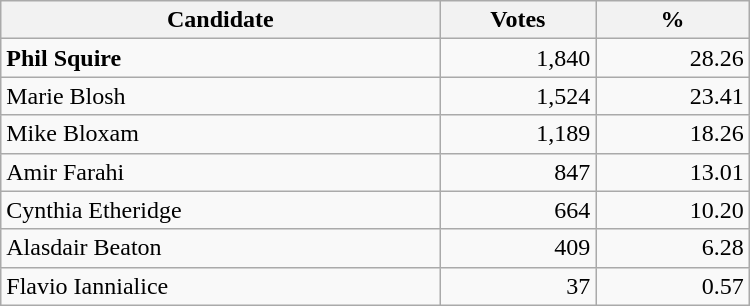<table style="width:500px;" class="wikitable">
<tr>
<th align="center">Candidate</th>
<th align="center">Votes</th>
<th align="center">%</th>
</tr>
<tr>
<td align="left"><strong>Phil Squire</strong></td>
<td align="right">1,840</td>
<td align="right">28.26</td>
</tr>
<tr>
<td align="left">Marie Blosh</td>
<td align="right">1,524</td>
<td align="right">23.41</td>
</tr>
<tr>
<td align="left">Mike Bloxam</td>
<td align="right">1,189</td>
<td align="right">18.26</td>
</tr>
<tr>
<td align="left">Amir Farahi</td>
<td align="right">847</td>
<td align="right">13.01</td>
</tr>
<tr>
<td align="left">Cynthia Etheridge</td>
<td align="right">664</td>
<td align="right">10.20</td>
</tr>
<tr>
<td align="left">Alasdair Beaton</td>
<td align="right">409</td>
<td align="right">6.28</td>
</tr>
<tr>
<td align="left">Flavio Iannialice</td>
<td align="right">37</td>
<td align="right">0.57</td>
</tr>
</table>
